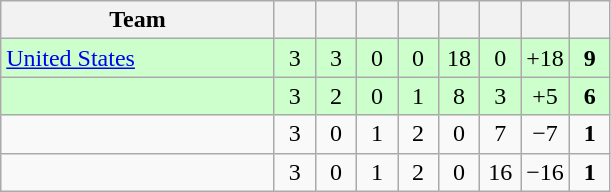<table class="wikitable" style="text-align: center;">
<tr>
<th width="175">Team</th>
<th width="20"></th>
<th width="20"></th>
<th width="20"></th>
<th width="20"></th>
<th width="20"></th>
<th width="20"></th>
<th width="20"></th>
<th width="20"></th>
</tr>
<tr style="background:#cfc;">
<td align=left> <a href='#'>United States</a></td>
<td>3</td>
<td>3</td>
<td>0</td>
<td>0</td>
<td>18</td>
<td>0</td>
<td>+18</td>
<td><strong>9</strong></td>
</tr>
<tr style="background:#cfc;">
<td align=left></td>
<td>3</td>
<td>2</td>
<td>0</td>
<td>1</td>
<td>8</td>
<td>3</td>
<td>+5</td>
<td><strong>6</strong></td>
</tr>
<tr>
<td align=left></td>
<td>3</td>
<td>0</td>
<td>1</td>
<td>2</td>
<td>0</td>
<td>7</td>
<td>−7</td>
<td><strong>1</strong></td>
</tr>
<tr>
<td align=left></td>
<td>3</td>
<td>0</td>
<td>1</td>
<td>2</td>
<td>0</td>
<td>16</td>
<td>−16</td>
<td><strong>1</strong></td>
</tr>
</table>
